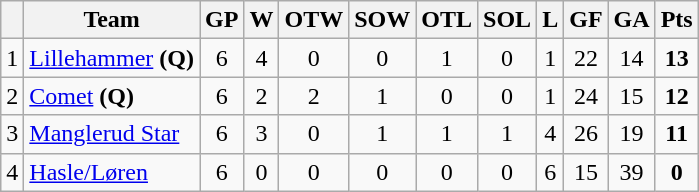<table class="wikitable sortable" style="text-align:center">
<tr>
<th></th>
<th class="unsortable">Team</th>
<th class="unsortable">GP</th>
<th>W</th>
<th>OTW</th>
<th>SOW</th>
<th>OTL</th>
<th>SOL</th>
<th>L</th>
<th>GF</th>
<th>GA</th>
<th>Pts</th>
</tr>
<tr>
<td>1</td>
<td align=left><a href='#'>Lillehammer</a> <strong>(Q)</strong></td>
<td>6</td>
<td>4</td>
<td>0</td>
<td>0</td>
<td>1</td>
<td>0</td>
<td>1</td>
<td>22</td>
<td>14</td>
<td><strong>13</strong></td>
</tr>
<tr>
<td>2</td>
<td align=left><a href='#'>Comet</a> <strong>(Q)</strong></td>
<td>6</td>
<td>2</td>
<td>2</td>
<td>1</td>
<td>0</td>
<td>0</td>
<td>1</td>
<td>24</td>
<td>15</td>
<td><strong>12</strong></td>
</tr>
<tr>
<td>3</td>
<td align=left><a href='#'>Manglerud Star</a></td>
<td>6</td>
<td>3</td>
<td>0</td>
<td>1</td>
<td>1</td>
<td>1</td>
<td>4</td>
<td>26</td>
<td>19</td>
<td><strong>11</strong></td>
</tr>
<tr>
<td>4</td>
<td align=left><a href='#'>Hasle/Løren</a></td>
<td>6</td>
<td>0</td>
<td>0</td>
<td>0</td>
<td>0</td>
<td>0</td>
<td>6</td>
<td>15</td>
<td>39</td>
<td><strong>0</strong></td>
</tr>
</table>
